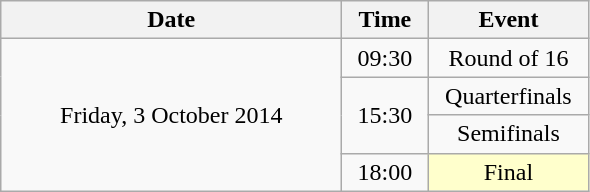<table class = "wikitable" style="text-align:center;">
<tr>
<th width=220>Date</th>
<th width=50>Time</th>
<th width=100>Event</th>
</tr>
<tr>
<td rowspan=4>Friday, 3 October 2014</td>
<td>09:30</td>
<td>Round of 16</td>
</tr>
<tr>
<td rowspan=2>15:30</td>
<td>Quarterfinals</td>
</tr>
<tr>
<td>Semifinals</td>
</tr>
<tr>
<td>18:00</td>
<td bgcolor=ffffcc>Final</td>
</tr>
</table>
